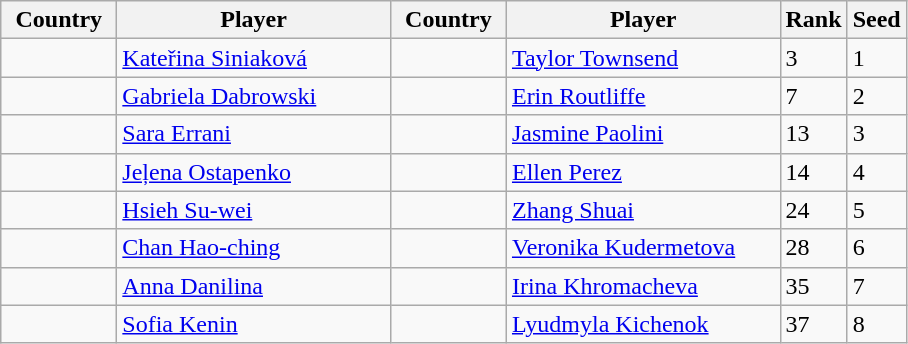<table class="sortable wikitable">
<tr>
<th width="70">Country</th>
<th width="175">Player</th>
<th width="70">Country</th>
<th width="175">Player</th>
<th>Rank</th>
<th>Seed</th>
</tr>
<tr>
<td></td>
<td><a href='#'>Kateřina Siniaková</a></td>
<td></td>
<td><a href='#'>Taylor Townsend</a></td>
<td>3</td>
<td>1</td>
</tr>
<tr>
<td></td>
<td><a href='#'>Gabriela Dabrowski</a></td>
<td></td>
<td><a href='#'>Erin Routliffe</a></td>
<td>7</td>
<td>2</td>
</tr>
<tr>
<td></td>
<td><a href='#'>Sara Errani</a></td>
<td></td>
<td><a href='#'>Jasmine Paolini</a></td>
<td>13</td>
<td>3</td>
</tr>
<tr>
<td></td>
<td><a href='#'>Jeļena Ostapenko</a></td>
<td></td>
<td><a href='#'>Ellen Perez</a></td>
<td>14</td>
<td>4</td>
</tr>
<tr>
<td></td>
<td><a href='#'>Hsieh Su-wei</a></td>
<td></td>
<td><a href='#'>Zhang Shuai</a></td>
<td>24</td>
<td>5</td>
</tr>
<tr>
<td></td>
<td><a href='#'>Chan Hao-ching</a></td>
<td></td>
<td><a href='#'>Veronika Kudermetova</a></td>
<td>28</td>
<td>6</td>
</tr>
<tr>
<td></td>
<td><a href='#'>Anna Danilina</a></td>
<td></td>
<td><a href='#'>Irina Khromacheva</a></td>
<td>35</td>
<td>7</td>
</tr>
<tr>
<td></td>
<td><a href='#'>Sofia Kenin</a></td>
<td></td>
<td><a href='#'>Lyudmyla Kichenok</a></td>
<td>37</td>
<td>8</td>
</tr>
</table>
